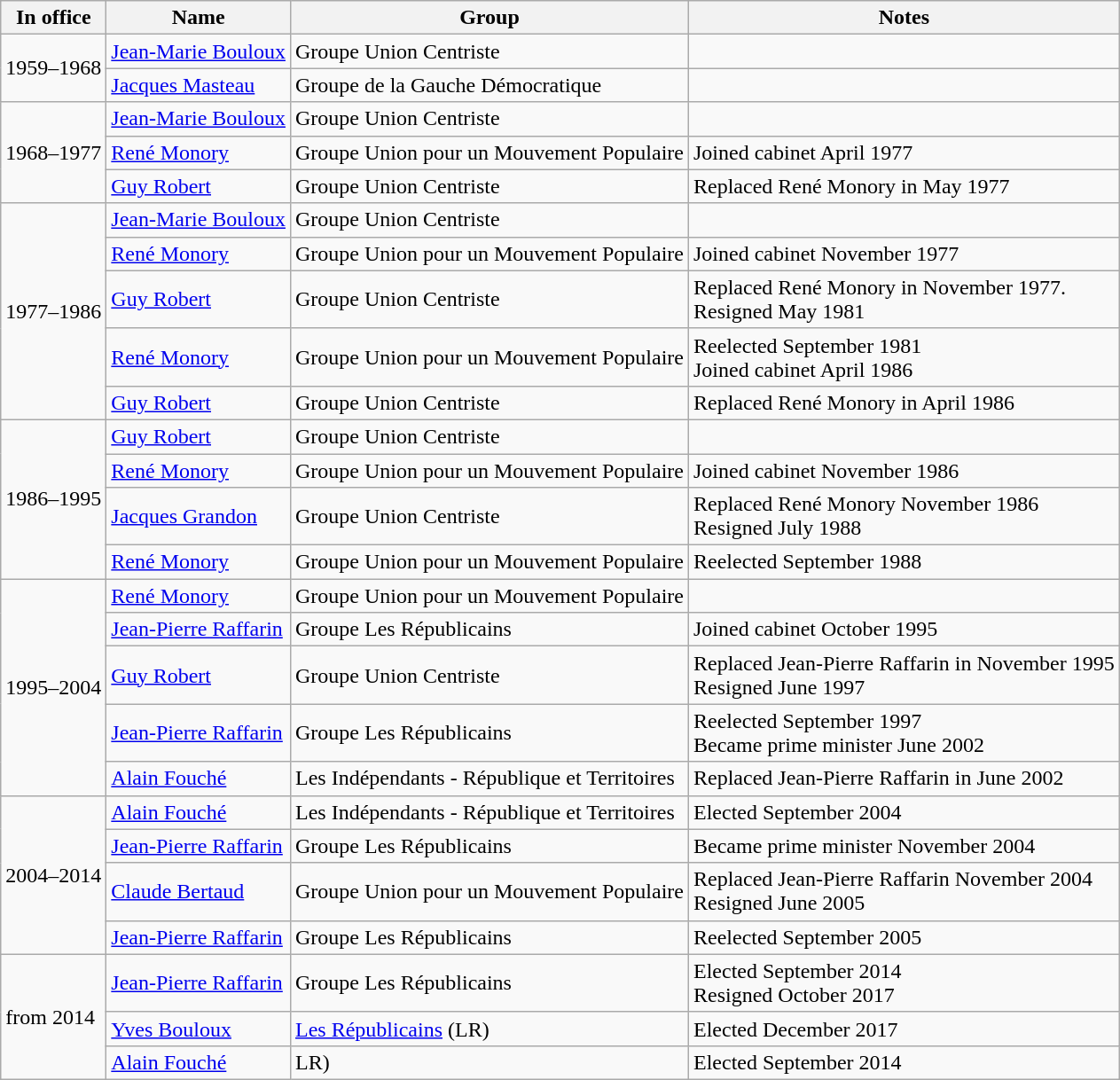<table class="wikitable sortable">
<tr>
<th>In office</th>
<th>Name</th>
<th>Group</th>
<th>Notes</th>
</tr>
<tr>
<td rowspan=2>1959–1968</td>
<td><a href='#'>Jean-Marie Bouloux</a></td>
<td>Groupe Union Centriste</td>
<td></td>
</tr>
<tr>
<td><a href='#'>Jacques Masteau</a></td>
<td>Groupe de la Gauche Démocratique</td>
<td></td>
</tr>
<tr>
<td rowspan=3>1968–1977</td>
<td><a href='#'>Jean-Marie Bouloux</a></td>
<td>Groupe Union Centriste</td>
<td></td>
</tr>
<tr>
<td><a href='#'>René Monory</a></td>
<td>Groupe Union pour un Mouvement Populaire</td>
<td>Joined cabinet April 1977</td>
</tr>
<tr>
<td><a href='#'>Guy Robert</a></td>
<td>Groupe Union Centriste</td>
<td>Replaced René Monory in May 1977</td>
</tr>
<tr>
<td rowspan=5>1977–1986</td>
<td><a href='#'>Jean-Marie Bouloux</a></td>
<td>Groupe Union Centriste</td>
<td></td>
</tr>
<tr>
<td><a href='#'>René Monory</a></td>
<td>Groupe Union pour un Mouvement Populaire</td>
<td>Joined cabinet November 1977</td>
</tr>
<tr>
<td><a href='#'>Guy Robert</a></td>
<td>Groupe Union Centriste</td>
<td>Replaced René Monory in November 1977.<br>Resigned May 1981</td>
</tr>
<tr>
<td><a href='#'>René Monory</a></td>
<td>Groupe Union pour un Mouvement Populaire</td>
<td>Reelected September 1981<br>Joined cabinet April 1986</td>
</tr>
<tr>
<td><a href='#'>Guy Robert</a></td>
<td>Groupe Union Centriste</td>
<td>Replaced René Monory in April 1986</td>
</tr>
<tr>
<td rowspan=4>1986–1995</td>
<td><a href='#'>Guy Robert</a></td>
<td>Groupe Union Centriste</td>
<td></td>
</tr>
<tr>
<td><a href='#'>René Monory</a></td>
<td>Groupe Union pour un Mouvement Populaire</td>
<td>Joined cabinet November 1986</td>
</tr>
<tr>
<td><a href='#'>Jacques Grandon</a></td>
<td>Groupe Union Centriste</td>
<td>Replaced René Monory November 1986<br>Resigned July 1988</td>
</tr>
<tr>
<td><a href='#'>René Monory</a></td>
<td>Groupe Union pour un Mouvement Populaire</td>
<td>Reelected September 1988</td>
</tr>
<tr>
<td rowspan=5>1995–2004</td>
<td><a href='#'>René Monory</a></td>
<td>Groupe Union pour un Mouvement Populaire</td>
<td></td>
</tr>
<tr>
<td><a href='#'>Jean-Pierre Raffarin</a></td>
<td>Groupe Les Républicains</td>
<td>Joined cabinet October 1995</td>
</tr>
<tr>
<td><a href='#'>Guy Robert</a></td>
<td>Groupe Union Centriste</td>
<td>Replaced Jean-Pierre Raffarin in November 1995<br>Resigned June 1997</td>
</tr>
<tr>
<td><a href='#'>Jean-Pierre Raffarin</a></td>
<td>Groupe Les Républicains</td>
<td>Reelected September 1997<br>Became prime minister June 2002</td>
</tr>
<tr>
<td><a href='#'>Alain Fouché</a></td>
<td>Les Indépendants - République et Territoires</td>
<td>Replaced Jean-Pierre Raffarin in June 2002</td>
</tr>
<tr>
<td rowspan=4>2004–2014</td>
<td><a href='#'>Alain Fouché</a></td>
<td>Les Indépendants - République et Territoires</td>
<td>Elected September 2004</td>
</tr>
<tr>
<td><a href='#'>Jean-Pierre Raffarin</a></td>
<td>Groupe Les Républicains</td>
<td>Became prime minister November 2004</td>
</tr>
<tr>
<td><a href='#'>Claude Bertaud</a></td>
<td>Groupe Union pour un Mouvement Populaire</td>
<td>Replaced Jean-Pierre Raffarin November 2004<br>Resigned June 2005</td>
</tr>
<tr>
<td><a href='#'>Jean-Pierre Raffarin</a></td>
<td>Groupe Les Républicains</td>
<td>Reelected September 2005</td>
</tr>
<tr>
<td rowspan=3>from 2014</td>
<td><a href='#'>Jean-Pierre Raffarin</a></td>
<td>Groupe Les Républicains</td>
<td>Elected September 2014<br>Resigned October 2017</td>
</tr>
<tr>
<td><a href='#'>Yves Bouloux</a></td>
<td><a href='#'>Les Républicains</a> (LR)</td>
<td>Elected December 2017</td>
</tr>
<tr>
<td><a href='#'>Alain Fouché</a></td>
<td>LR)</td>
<td>Elected September 2014</td>
</tr>
</table>
